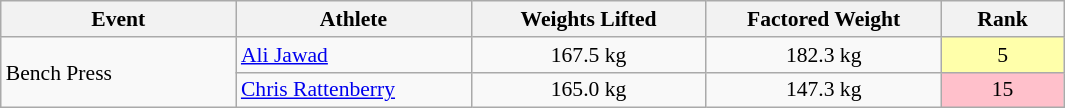<table class="wikitable" style="font-size:90%">
<tr>
<th width=150>Event</th>
<th width=150>Athlete</th>
<th width=150>Weights Lifted</th>
<th width=150>Factored Weight</th>
<th width=75>Rank</th>
</tr>
<tr>
<td rowspan=2>Bench Press</td>
<td><a href='#'>Ali Jawad</a></td>
<td style="text-align:center;">167.5 kg</td>
<td style="text-align:center;">182.3 kg</td>
<td style="text-align:center; background:#ffa;">5</td>
</tr>
<tr>
<td><a href='#'>Chris Rattenberry</a></td>
<td style="text-align:center;">165.0 kg</td>
<td style="text-align:center;">147.3 kg</td>
<td style="text-align:center; background:pink;">15</td>
</tr>
</table>
